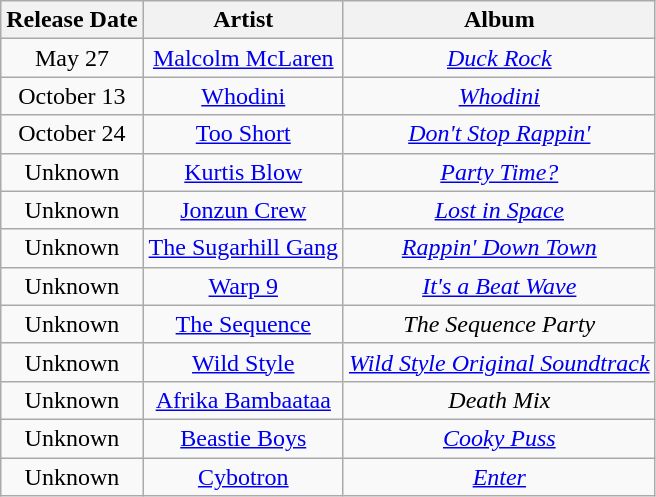<table class="wikitable" style="text-align:center;">
<tr>
<th scope="col">Release Date</th>
<th scope="col">Artist</th>
<th scope="col">Album</th>
</tr>
<tr>
<td>May 27</td>
<td><a href='#'>Malcolm McLaren</a></td>
<td><em><a href='#'>Duck Rock</a></em></td>
</tr>
<tr>
<td>October 13</td>
<td><a href='#'>Whodini</a></td>
<td><em><a href='#'>Whodini</a></em></td>
</tr>
<tr>
<td>October 24</td>
<td><a href='#'>Too Short</a></td>
<td><em><a href='#'>Don't Stop Rappin'</a></em></td>
</tr>
<tr>
<td>Unknown</td>
<td><a href='#'>Kurtis Blow</a></td>
<td><em><a href='#'>Party Time?</a></em></td>
</tr>
<tr>
<td>Unknown</td>
<td><a href='#'>Jonzun Crew</a></td>
<td><em><a href='#'>Lost in Space</a></em></td>
</tr>
<tr>
<td>Unknown</td>
<td><a href='#'>The Sugarhill Gang</a></td>
<td><em><a href='#'>Rappin' Down Town</a></em></td>
</tr>
<tr>
<td>Unknown</td>
<td><a href='#'>Warp 9</a></td>
<td><em><a href='#'>It's a Beat Wave</a></em></td>
</tr>
<tr>
<td>Unknown</td>
<td><a href='#'>The Sequence</a></td>
<td><em>The Sequence Party</em></td>
</tr>
<tr>
<td>Unknown</td>
<td><a href='#'>Wild Style</a></td>
<td><em><a href='#'>Wild Style Original Soundtrack</a></em></td>
</tr>
<tr>
<td>Unknown</td>
<td><a href='#'>Afrika Bambaataa</a></td>
<td><em>Death Mix</em></td>
</tr>
<tr>
<td>Unknown</td>
<td><a href='#'>Beastie Boys</a></td>
<td><em><a href='#'>Cooky Puss</a></em></td>
</tr>
<tr>
<td>Unknown</td>
<td><a href='#'>Cybotron</a></td>
<td><em><a href='#'>Enter</a></em></td>
</tr>
</table>
